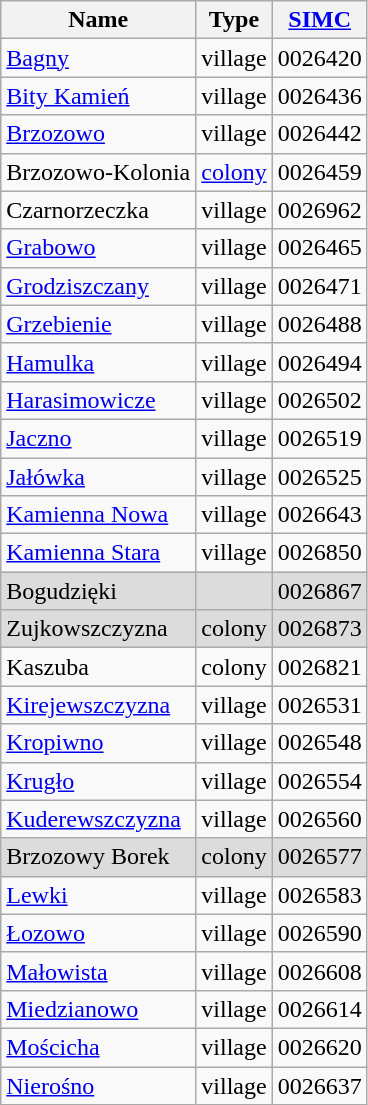<table class=wikitable>
<tr>
<th>Name</th>
<th>Type</th>
<th><a href='#'>SIMC</a></th>
</tr>
<tr>
<td><a href='#'>Bagny</a></td>
<td>village</td>
<td>0026420</td>
</tr>
<tr>
<td><a href='#'>Bity Kamień</a></td>
<td>village</td>
<td>0026436</td>
</tr>
<tr>
<td><a href='#'>Brzozowo</a></td>
<td>village</td>
<td>0026442</td>
</tr>
<tr>
<td>Brzozowo-Kolonia</td>
<td><a href='#'>colony</a></td>
<td>0026459</td>
</tr>
<tr>
<td>Czarnorzeczka</td>
<td>village</td>
<td>0026962</td>
</tr>
<tr>
<td><a href='#'>Grabowo</a></td>
<td>village</td>
<td>0026465</td>
</tr>
<tr>
<td><a href='#'>Grodziszczany</a></td>
<td>village</td>
<td>0026471</td>
</tr>
<tr>
<td><a href='#'>Grzebienie</a></td>
<td>village</td>
<td>0026488</td>
</tr>
<tr>
<td><a href='#'>Hamulka</a></td>
<td>village</td>
<td>0026494</td>
</tr>
<tr>
<td><a href='#'>Harasimowicze</a></td>
<td>village</td>
<td>0026502</td>
</tr>
<tr>
<td><a href='#'>Jaczno</a></td>
<td>village</td>
<td>0026519</td>
</tr>
<tr>
<td><a href='#'>Jałówka</a></td>
<td>village</td>
<td>0026525</td>
</tr>
<tr>
<td><a href='#'>Kamienna Nowa</a></td>
<td>village</td>
<td>0026643</td>
</tr>
<tr>
<td><a href='#'>Kamienna Stara</a></td>
<td>village</td>
<td>0026850</td>
</tr>
<tr bgcolor="#DCDCDC">
<td>Bogudzięki</td>
<td></td>
<td>0026867</td>
</tr>
<tr bgcolor="#DCDCDC">
<td>Zujkowszczyzna</td>
<td>colony</td>
<td>0026873</td>
</tr>
<tr>
<td>Kaszuba</td>
<td>colony</td>
<td>0026821</td>
</tr>
<tr>
<td><a href='#'>Kirejewszczyzna</a></td>
<td>village</td>
<td>0026531</td>
</tr>
<tr>
<td><a href='#'>Kropiwno</a></td>
<td>village</td>
<td>0026548</td>
</tr>
<tr>
<td><a href='#'>Krugło</a></td>
<td>village</td>
<td>0026554</td>
</tr>
<tr>
<td><a href='#'>Kuderewszczyzna</a></td>
<td>village</td>
<td>0026560</td>
</tr>
<tr bgcolor="#DCDCDC">
<td>Brzozowy Borek</td>
<td>colony</td>
<td>0026577</td>
</tr>
<tr>
<td><a href='#'>Lewki</a></td>
<td>village</td>
<td>0026583</td>
</tr>
<tr>
<td><a href='#'>Łozowo</a></td>
<td>village</td>
<td>0026590</td>
</tr>
<tr>
<td><a href='#'>Małowista</a></td>
<td>village</td>
<td>0026608</td>
</tr>
<tr>
<td><a href='#'>Miedzianowo</a></td>
<td>village</td>
<td>0026614</td>
</tr>
<tr>
<td><a href='#'>Mościcha</a></td>
<td>village</td>
<td>0026620</td>
</tr>
<tr>
<td><a href='#'>Nierośno</a></td>
<td>village</td>
<td>0026637</td>
</tr>
</table>
